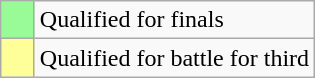<table class="wikitable">
<tr>
<td width=15px bgcolor="#98fb98"></td>
<td>Qualified for finals</td>
</tr>
<tr>
<td bgcolor="#FFFF99"></td>
<td>Qualified for battle for third</td>
</tr>
</table>
